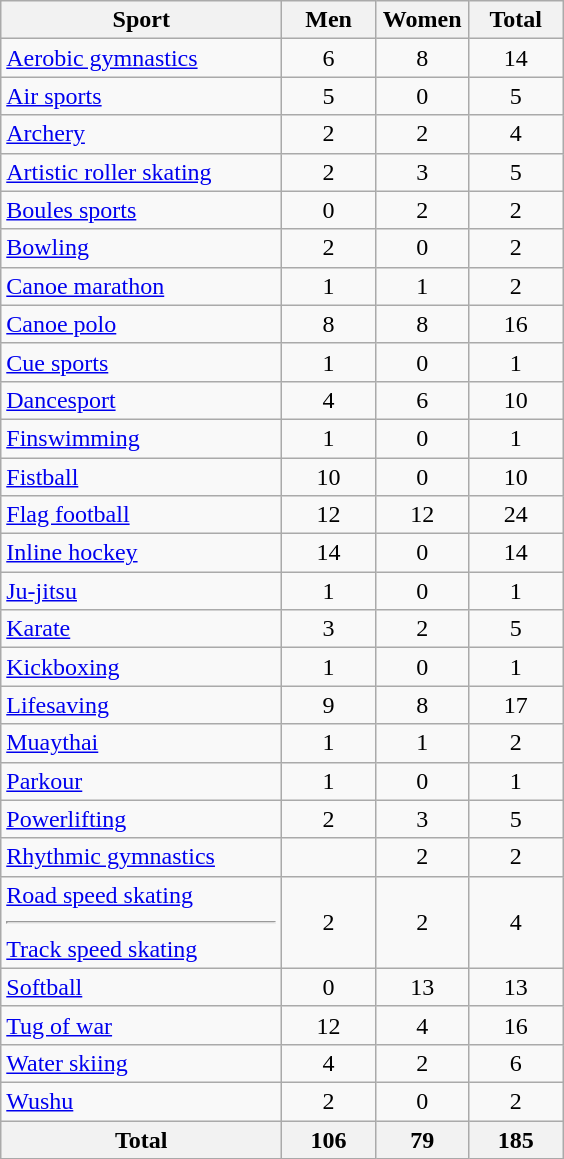<table class="wikitable sortable" style="text-align:center;">
<tr>
<th width=180>Sport</th>
<th width=55>Men</th>
<th width=55>Women</th>
<th width=55>Total</th>
</tr>
<tr>
<td align=left><a href='#'>Aerobic gymnastics</a></td>
<td>6</td>
<td>8</td>
<td>14</td>
</tr>
<tr>
<td align=left><a href='#'>Air sports</a></td>
<td>5</td>
<td>0</td>
<td>5</td>
</tr>
<tr>
<td align=left><a href='#'>Archery</a></td>
<td>2</td>
<td>2</td>
<td>4</td>
</tr>
<tr>
<td align=left><a href='#'>Artistic roller skating</a></td>
<td>2</td>
<td>3</td>
<td>5</td>
</tr>
<tr>
<td align=left><a href='#'>Boules sports</a></td>
<td>0</td>
<td>2</td>
<td>2</td>
</tr>
<tr>
<td align=left><a href='#'>Bowling</a></td>
<td>2</td>
<td>0</td>
<td>2</td>
</tr>
<tr>
<td align=left><a href='#'>Canoe marathon</a></td>
<td>1</td>
<td>1</td>
<td>2</td>
</tr>
<tr>
<td align=left><a href='#'>Canoe polo</a></td>
<td>8</td>
<td>8</td>
<td>16</td>
</tr>
<tr>
<td align=left><a href='#'>Cue sports</a></td>
<td>1</td>
<td>0</td>
<td>1</td>
</tr>
<tr>
<td align=left><a href='#'>Dancesport</a></td>
<td>4</td>
<td>6</td>
<td>10</td>
</tr>
<tr>
<td align=left><a href='#'>Finswimming</a></td>
<td>1</td>
<td>0</td>
<td>1</td>
</tr>
<tr>
<td align=left><a href='#'>Fistball</a></td>
<td>10</td>
<td>0</td>
<td>10</td>
</tr>
<tr>
<td align=left><a href='#'>Flag football</a></td>
<td>12</td>
<td>12</td>
<td>24</td>
</tr>
<tr>
<td align=left><a href='#'>Inline hockey</a></td>
<td>14</td>
<td>0</td>
<td>14</td>
</tr>
<tr>
<td align=left><a href='#'>Ju-jitsu</a></td>
<td>1</td>
<td>0</td>
<td>1</td>
</tr>
<tr>
<td align=left><a href='#'>Karate</a></td>
<td>3</td>
<td>2</td>
<td>5</td>
</tr>
<tr>
<td align=left><a href='#'>Kickboxing</a></td>
<td>1</td>
<td>0</td>
<td>1</td>
</tr>
<tr>
<td align=left><a href='#'>Lifesaving</a></td>
<td>9</td>
<td>8</td>
<td>17</td>
</tr>
<tr>
<td align=left><a href='#'>Muaythai</a></td>
<td>1</td>
<td>1</td>
<td>2</td>
</tr>
<tr>
<td align=left><a href='#'>Parkour</a></td>
<td>1</td>
<td>0</td>
<td>1</td>
</tr>
<tr>
<td align=left><a href='#'>Powerlifting</a></td>
<td>2</td>
<td>3</td>
<td>5</td>
</tr>
<tr>
<td align=left><a href='#'>Rhythmic gymnastics</a></td>
<td></td>
<td>2</td>
<td>2</td>
</tr>
<tr>
<td align=left><a href='#'>Road speed skating</a><hr><a href='#'>Track speed skating</a></td>
<td>2</td>
<td>2</td>
<td>4</td>
</tr>
<tr>
<td align=left><a href='#'>Softball</a></td>
<td>0</td>
<td>13</td>
<td>13</td>
</tr>
<tr>
<td align=left><a href='#'>Tug of war</a></td>
<td>12</td>
<td>4</td>
<td>16</td>
</tr>
<tr>
<td align=left><a href='#'>Water skiing</a></td>
<td>4</td>
<td>2</td>
<td>6</td>
</tr>
<tr>
<td align=left><a href='#'>Wushu</a></td>
<td>2</td>
<td>0</td>
<td>2</td>
</tr>
<tr>
<th>Total</th>
<th>106</th>
<th>79</th>
<th>185</th>
</tr>
</table>
